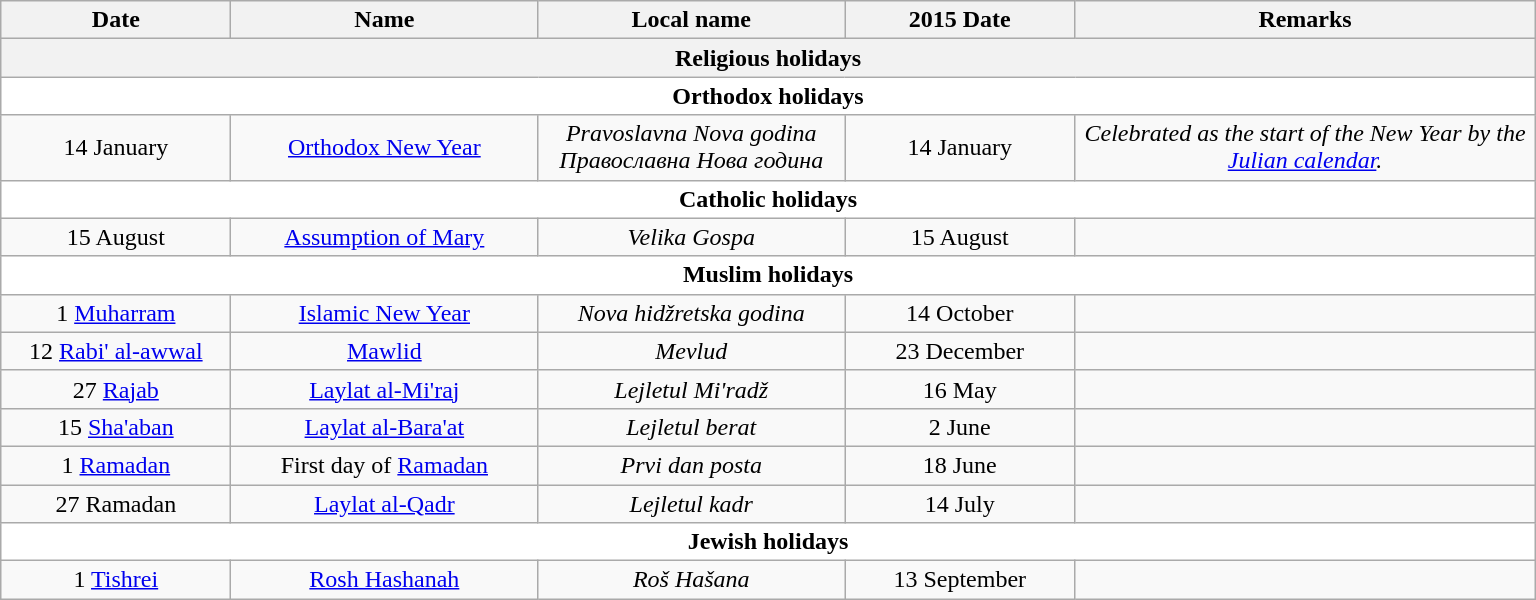<table class=wikitable style="text-align:center" width=1024>
<tr>
<th width=15%>Date</th>
<th width=20%>Name</th>
<th width=20%>Local name</th>
<th width=15%>2015 Date</th>
<th width=30%>Remarks</th>
</tr>
<tr>
<th colspan="5">Religious holidays</th>
</tr>
<tr bgcolor="ffffff">
<td colspan="5"><strong>Orthodox holidays</strong></td>
</tr>
<tr>
<td>14 January</td>
<td><a href='#'>Orthodox New Year</a></td>
<td><em>Pravoslavna Nova godina</em><br><em>Православна Нова година</em></td>
<td>14 January</td>
<td><em>Celebrated as the start of the New Year by the <a href='#'>Julian calendar</a>.</em></td>
</tr>
<tr bgcolor="ffffff">
<td colspan="5"><strong>Catholic holidays</strong></td>
</tr>
<tr>
<td>15 August</td>
<td><a href='#'>Assumption of Mary</a></td>
<td><em>Velika Gospa</em></td>
<td>15 August</td>
<td></td>
</tr>
<tr bgcolor="ffffff">
<td colspan="5"><strong>Muslim holidays</strong></td>
</tr>
<tr>
<td>1 <a href='#'>Muharram</a></td>
<td><a href='#'>Islamic New Year</a></td>
<td><em>Nova hidžretska godina</em></td>
<td>14 October</td>
<td></td>
</tr>
<tr>
<td>12 <a href='#'>Rabi' al-awwal</a></td>
<td><a href='#'>Mawlid</a></td>
<td><em>Mevlud</em></td>
<td>23 December</td>
<td></td>
</tr>
<tr>
<td>27 <a href='#'>Rajab</a></td>
<td><a href='#'>Laylat al-Mi'raj</a></td>
<td><em>Lejletul Mi'radž</em></td>
<td>16 May</td>
<td></td>
</tr>
<tr>
<td>15 <a href='#'>Sha'aban</a></td>
<td><a href='#'>Laylat al-Bara'at</a></td>
<td><em>Lejletul berat</em></td>
<td>2 June</td>
<td></td>
</tr>
<tr>
<td>1 <a href='#'>Ramadan</a></td>
<td>First day of <a href='#'>Ramadan</a></td>
<td><em>Prvi dan posta</em></td>
<td>18 June</td>
<td></td>
</tr>
<tr>
<td>27 Ramadan</td>
<td><a href='#'>Laylat al-Qadr</a></td>
<td><em>Lejletul kadr</em></td>
<td>14 July</td>
<td></td>
</tr>
<tr bgcolor="ffffff">
<td colspan="5"><strong>Jewish holidays</strong></td>
</tr>
<tr>
<td>1 <a href='#'>Tishrei</a></td>
<td><a href='#'>Rosh Hashanah</a></td>
<td><em>Roš Hašana</em></td>
<td>13 September</td>
<td></td>
</tr>
</table>
